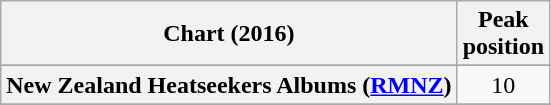<table class="wikitable sortable plainrowheaders" style="text-align:center">
<tr>
<th scope="col">Chart (2016)</th>
<th scope="col">Peak<br> position</th>
</tr>
<tr>
</tr>
<tr>
<th scope="row">New Zealand Heatseekers Albums (<a href='#'>RMNZ</a>)</th>
<td>10</td>
</tr>
<tr>
</tr>
<tr>
</tr>
</table>
